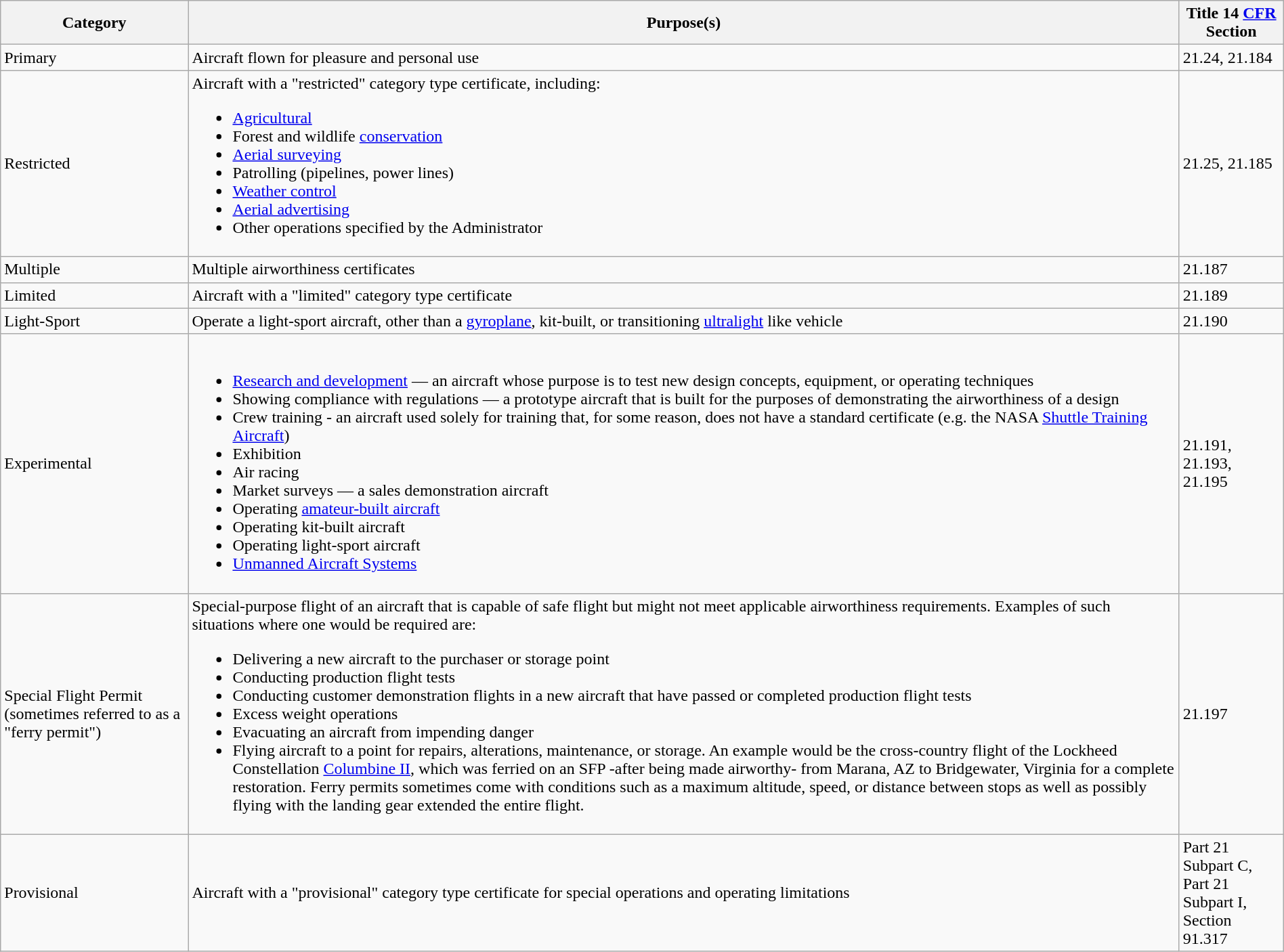<table class="wikitable" style="width: 100%">
<tr>
<th>Category</th>
<th>Purpose(s)</th>
<th>Title 14 <a href='#'>CFR</a> Section</th>
</tr>
<tr>
<td>Primary</td>
<td>Aircraft flown for pleasure and personal use</td>
<td>21.24, 21.184</td>
</tr>
<tr>
<td>Restricted</td>
<td>Aircraft with a "restricted" category type certificate, including:<br><ul><li><a href='#'>Agricultural</a></li><li>Forest and wildlife <a href='#'>conservation</a></li><li><a href='#'>Aerial surveying</a></li><li>Patrolling (pipelines, power lines)</li><li><a href='#'>Weather control</a></li><li><a href='#'>Aerial advertising</a></li><li>Other operations specified by the Administrator</li></ul></td>
<td>21.25, 21.185</td>
</tr>
<tr>
<td>Multiple</td>
<td>Multiple airworthiness certificates</td>
<td>21.187</td>
</tr>
<tr>
<td>Limited</td>
<td>Aircraft with a "limited" category type certificate</td>
<td>21.189</td>
</tr>
<tr>
<td>Light-Sport</td>
<td>Operate a light-sport aircraft, other than a <a href='#'>gyroplane</a>, kit-built, or transitioning <a href='#'>ultralight</a> like vehicle</td>
<td>21.190</td>
</tr>
<tr>
<td>Experimental</td>
<td><br><ul><li><a href='#'>Research and development</a> — an aircraft whose purpose is to test new design concepts, equipment, or operating techniques</li><li>Showing compliance with regulations — a prototype aircraft that is built for the purposes of demonstrating the airworthiness of a design</li><li>Crew training - an aircraft used solely for training that, for some reason, does not have a standard certificate (e.g. the NASA <a href='#'>Shuttle Training Aircraft</a>)</li><li>Exhibition</li><li>Air racing</li><li>Market surveys — a sales demonstration aircraft</li><li>Operating <a href='#'>amateur-built aircraft</a></li><li>Operating kit-built aircraft</li><li>Operating light-sport aircraft</li><li><a href='#'>Unmanned Aircraft Systems</a></li></ul></td>
<td>21.191, 21.193, 21.195</td>
</tr>
<tr>
<td>Special Flight Permit (sometimes referred to as a "ferry permit")</td>
<td>Special-purpose flight of an aircraft that is capable of safe flight but might not meet applicable airworthiness requirements. Examples of such situations where one would be required are:<br><ul><li>Delivering a new aircraft to the purchaser or storage point</li><li>Conducting production flight tests</li><li>Conducting customer demonstration flights in a new aircraft that have passed or completed production flight tests</li><li>Excess weight operations</li><li>Evacuating an aircraft from impending danger</li><li>Flying aircraft to a point for repairs, alterations, maintenance, or storage. An example would be the cross-country flight of the Lockheed Constellation <a href='#'>Columbine II</a>, which was ferried on an SFP -after being made airworthy- from Marana, AZ to Bridgewater, Virginia for a complete restoration. Ferry permits sometimes come with conditions such as a maximum altitude, speed, or distance between stops as well as possibly flying with the landing gear extended the entire flight.</li></ul></td>
<td>21.197</td>
</tr>
<tr>
<td>Provisional</td>
<td>Aircraft with a "provisional" category type certificate for special operations and operating limitations</td>
<td>Part 21 Subpart C, <br> Part 21 Subpart I, Section 91.317</td>
</tr>
</table>
